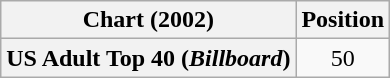<table class="wikitable plainrowheaders" style="text-align:center">
<tr>
<th>Chart (2002)</th>
<th>Position</th>
</tr>
<tr>
<th scope="row">US Adult Top 40 (<em>Billboard</em>)</th>
<td>50</td>
</tr>
</table>
